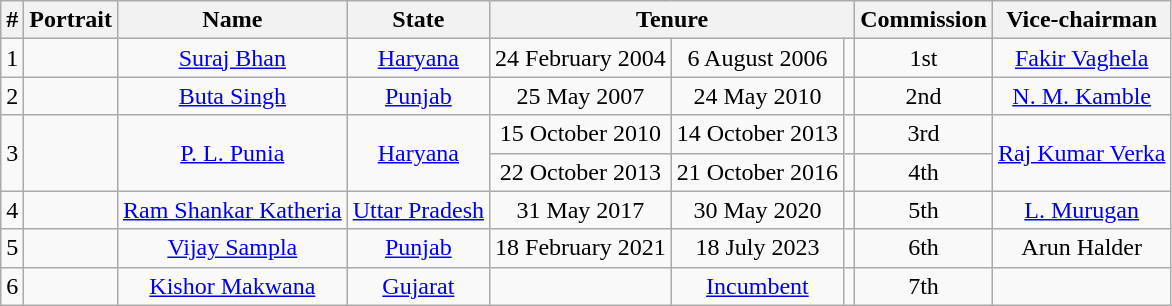<table class="wikitable" style="text-align:center">
<tr>
<th>#</th>
<th>Portrait</th>
<th>Name</th>
<th>State</th>
<th colspan="3">Tenure</th>
<th>Commission</th>
<th>Vice-chairman</th>
</tr>
<tr>
<td>1</td>
<td></td>
<td><a href='#'>Suraj Bhan</a></td>
<td><a href='#'>Haryana</a></td>
<td>24 February 2004</td>
<td>6 August 2006</td>
<td></td>
<td>1st</td>
<td><a href='#'>Fakir Vaghela</a></td>
</tr>
<tr>
<td>2</td>
<td></td>
<td><a href='#'>Buta Singh</a></td>
<td><a href='#'>Punjab</a></td>
<td>25 May 2007</td>
<td>24 May 2010</td>
<td></td>
<td>2nd</td>
<td><a href='#'>N. M. Kamble</a></td>
</tr>
<tr>
<td rowspan="2">3</td>
<td rowspan="2"></td>
<td rowspan="2"><a href='#'>P. L. Punia</a></td>
<td rowspan=2><a href='#'>Haryana</a></td>
<td>15 October 2010</td>
<td>14 October 2013</td>
<td></td>
<td>3rd</td>
<td rowspan="2"><a href='#'>Raj Kumar Verka</a></td>
</tr>
<tr>
<td>22 October 2013</td>
<td>21 October 2016</td>
<td></td>
<td>4th</td>
</tr>
<tr>
<td>4</td>
<td></td>
<td><a href='#'>Ram Shankar Katheria</a></td>
<td><a href='#'>Uttar Pradesh</a></td>
<td>31 May 2017</td>
<td>30 May 2020</td>
<td></td>
<td>5th</td>
<td><a href='#'>L. Murugan</a></td>
</tr>
<tr>
<td>5</td>
<td></td>
<td><a href='#'>Vijay Sampla</a></td>
<td><a href='#'>Punjab</a></td>
<td>18 February 2021</td>
<td>18 July 2023</td>
<td></td>
<td>6th</td>
<td>Arun Halder</td>
</tr>
<tr>
<td>6</td>
<td></td>
<td><a href='#'>Kishor Makwana</a></td>
<td><a href='#'>Gujarat</a></td>
<td></td>
<td><a href='#'>Incumbent</a></td>
<td></td>
<td>7th</td>
<td></td>
</tr>
</table>
